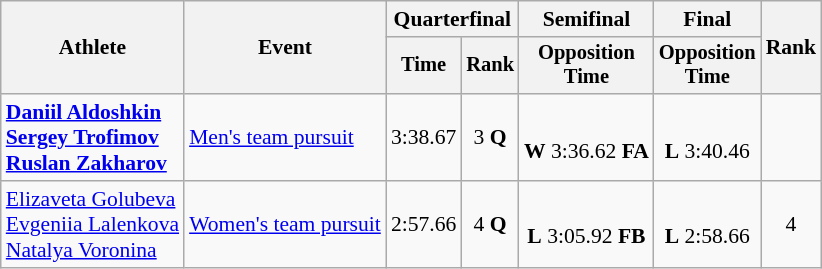<table class=wikitable style="text-align:center; font-size:90%">
<tr>
<th rowspan=2>Athlete</th>
<th rowspan=2>Event</th>
<th colspan=2>Quarterfinal</th>
<th>Semifinal</th>
<th>Final</th>
<th rowspan=2>Rank</th>
</tr>
<tr style=font-size:95%>
<th>Time</th>
<th>Rank</th>
<th>Opposition<br>Time</th>
<th>Opposition<br>Time</th>
</tr>
<tr>
<td align=left><strong><a href='#'>Daniil Aldoshkin</a><br><a href='#'>Sergey Trofimov</a><br><a href='#'>Ruslan Zakharov</a></strong></td>
<td align=left><a href='#'>Men's team pursuit</a></td>
<td>3:38.67</td>
<td>3 <strong>Q</strong></td>
<td><br><strong>W</strong> 3:36.62 <strong>FA</strong></td>
<td><br><strong>L</strong> 3:40.46</td>
<td></td>
</tr>
<tr>
<td align=left><a href='#'>Elizaveta Golubeva</a><br><a href='#'>Evgeniia Lalenkova</a><br><a href='#'>Natalya Voronina</a></td>
<td align=left><a href='#'>Women's team pursuit</a></td>
<td>2:57.66</td>
<td>4 <strong>Q</strong></td>
<td><br><strong>L</strong> 3:05.92 <strong>FB</strong></td>
<td><br><strong>L</strong> 2:58.66</td>
<td>4</td>
</tr>
</table>
